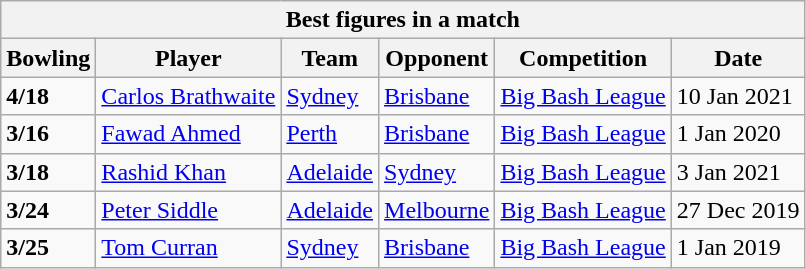<table class="wikitable">
<tr>
<th colspan=6>Best figures in a match</th>
</tr>
<tr>
<th>Bowling</th>
<th>Player</th>
<th>Team</th>
<th>Opponent</th>
<th>Competition</th>
<th>Date</th>
</tr>
<tr>
<td><strong>4/18</strong></td>
<td> <a href='#'>Carlos Brathwaite</a></td>
<td><a href='#'>Sydney</a></td>
<td><a href='#'>Brisbane</a></td>
<td><a href='#'>Big Bash League</a></td>
<td>10 Jan 2021</td>
</tr>
<tr>
<td><strong>3/16</strong></td>
<td> <a href='#'>Fawad Ahmed</a></td>
<td><a href='#'>Perth</a></td>
<td><a href='#'>Brisbane</a></td>
<td><a href='#'>Big Bash League</a></td>
<td>1 Jan 2020</td>
</tr>
<tr>
<td><strong>3/18</strong></td>
<td> <a href='#'>Rashid Khan</a></td>
<td><a href='#'>Adelaide</a></td>
<td><a href='#'>Sydney</a></td>
<td><a href='#'>Big Bash League</a></td>
<td>3 Jan 2021</td>
</tr>
<tr>
<td><strong>3/24</strong></td>
<td> <a href='#'>Peter Siddle</a></td>
<td><a href='#'>Adelaide</a></td>
<td><a href='#'>Melbourne</a></td>
<td><a href='#'>Big Bash League</a></td>
<td>27 Dec 2019</td>
</tr>
<tr>
<td><strong>3/25</strong></td>
<td> <a href='#'>Tom Curran</a></td>
<td><a href='#'>Sydney</a></td>
<td><a href='#'>Brisbane</a></td>
<td><a href='#'>Big Bash League</a></td>
<td>1 Jan 2019</td>
</tr>
</table>
